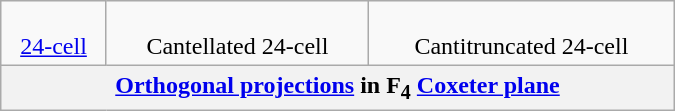<table class=wikitable style="float:right; margin-left:8px; width:450px">
<tr align=center valign=top>
<td><br><a href='#'>24-cell</a><br></td>
<td><br>Cantellated 24-cell<br></td>
<td><br>Cantitruncated 24-cell<br></td>
</tr>
<tr>
<th colspan=3><a href='#'>Orthogonal projections</a> in F<sub>4</sub> <a href='#'>Coxeter plane</a></th>
</tr>
</table>
